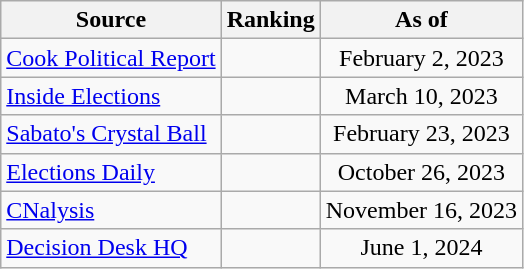<table class="wikitable" style="text-align:center">
<tr>
<th>Source</th>
<th>Ranking</th>
<th>As of</th>
</tr>
<tr>
<td align=left><a href='#'>Cook Political Report</a></td>
<td></td>
<td>February 2, 2023</td>
</tr>
<tr>
<td align=left><a href='#'>Inside Elections</a></td>
<td></td>
<td>March 10, 2023</td>
</tr>
<tr>
<td align=left><a href='#'>Sabato's Crystal Ball</a></td>
<td></td>
<td>February 23, 2023</td>
</tr>
<tr>
<td align=left><a href='#'>Elections Daily</a></td>
<td></td>
<td>October 26, 2023</td>
</tr>
<tr>
<td align=left><a href='#'>CNalysis</a></td>
<td></td>
<td>November 16, 2023</td>
</tr>
<tr>
<td align=left><a href='#'>Decision Desk HQ</a></td>
<td></td>
<td>June 1, 2024</td>
</tr>
</table>
